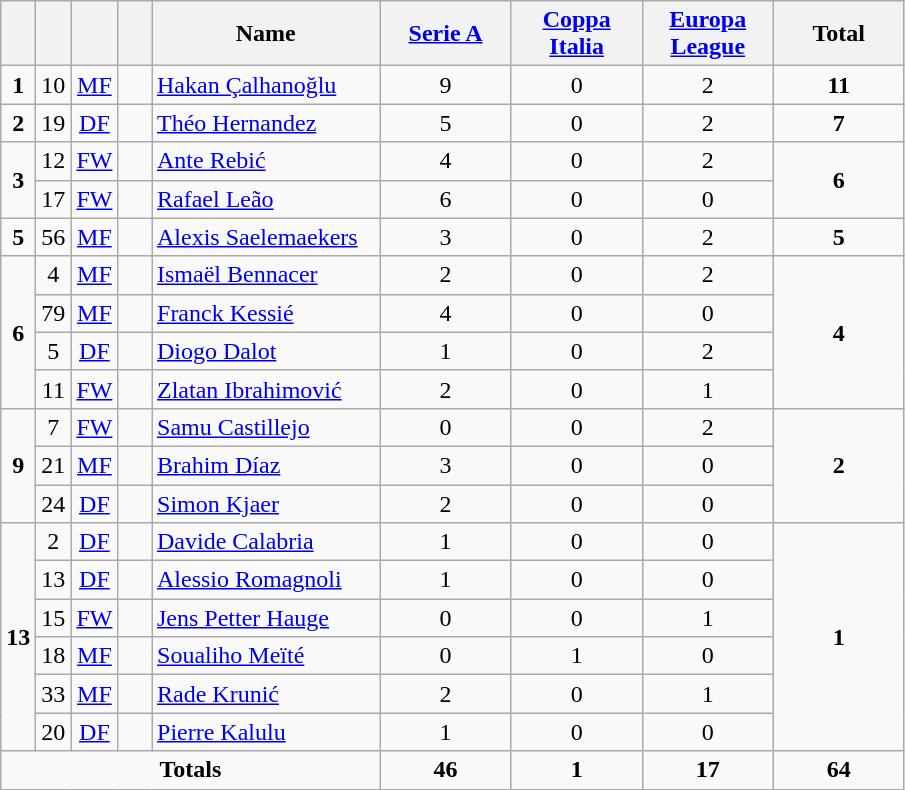<table class="wikitable" style="text-align:center">
<tr>
<th width=15></th>
<th width=15></th>
<th width=15></th>
<th width=15></th>
<th width=145>Name</th>
<th width=80><a href='#'>Serie A</a></th>
<th width=80><a href='#'>Coppa Italia</a></th>
<th width=80><a href='#'>Europa League</a></th>
<th width=80>Total</th>
</tr>
<tr>
<td><strong>1</strong></td>
<td>10</td>
<td><a href='#'>MF</a></td>
<td></td>
<td align=left><a href='#'>Hakan Çalhanoğlu</a></td>
<td>9</td>
<td>0</td>
<td>2</td>
<td><strong>11</strong></td>
</tr>
<tr>
<td><strong>2</strong></td>
<td>19</td>
<td><a href='#'>DF</a></td>
<td></td>
<td align=left><a href='#'>Théo Hernandez</a></td>
<td>5</td>
<td>0</td>
<td>2</td>
<td><strong>7</strong></td>
</tr>
<tr>
<td rowspan=2><strong>3</strong></td>
<td>12</td>
<td><a href='#'>FW</a></td>
<td></td>
<td align=left><a href='#'>Ante Rebić</a></td>
<td>4</td>
<td>0</td>
<td>2</td>
<td rowspan=2><strong>6</strong></td>
</tr>
<tr>
<td>17</td>
<td><a href='#'>FW</a></td>
<td></td>
<td align=left><a href='#'>Rafael Leão</a></td>
<td>6</td>
<td>0</td>
<td>0</td>
</tr>
<tr>
<td><strong>5</strong></td>
<td>56</td>
<td><a href='#'>MF</a></td>
<td></td>
<td align=left><a href='#'>Alexis Saelemaekers</a></td>
<td>3</td>
<td>0</td>
<td>2</td>
<td><strong>5</strong></td>
</tr>
<tr>
<td rowspan=4><strong>6</strong></td>
<td>4</td>
<td><a href='#'>MF</a></td>
<td></td>
<td align=left><a href='#'>Ismaël Bennacer</a></td>
<td>2</td>
<td>0</td>
<td>2</td>
<td rowspan=4><strong>4</strong></td>
</tr>
<tr>
<td>79</td>
<td><a href='#'>MF</a></td>
<td></td>
<td align=left><a href='#'>Franck Kessié</a></td>
<td>4</td>
<td>0</td>
<td>0</td>
</tr>
<tr>
<td>5</td>
<td><a href='#'>DF</a></td>
<td></td>
<td align=left><a href='#'>Diogo Dalot</a></td>
<td>1</td>
<td>0</td>
<td>2</td>
</tr>
<tr>
<td>11</td>
<td><a href='#'>FW</a></td>
<td></td>
<td align=left><a href='#'>Zlatan Ibrahimović</a></td>
<td>2</td>
<td>0</td>
<td>1</td>
</tr>
<tr>
<td rowspan=3><strong>9</strong></td>
<td>7</td>
<td><a href='#'>FW</a></td>
<td></td>
<td align=left><a href='#'>Samu Castillejo</a></td>
<td>0</td>
<td>0</td>
<td>2</td>
<td rowspan=3><strong>2</strong></td>
</tr>
<tr>
<td>21</td>
<td><a href='#'>MF</a></td>
<td></td>
<td align=left><a href='#'>Brahim Díaz</a></td>
<td>3</td>
<td>0</td>
<td>0</td>
</tr>
<tr>
<td>24</td>
<td><a href='#'>DF</a></td>
<td></td>
<td align=left><a href='#'>Simon Kjaer</a></td>
<td>2</td>
<td>0</td>
<td>0</td>
</tr>
<tr>
<td rowspan=6><strong>13</strong></td>
<td>2</td>
<td><a href='#'>DF</a></td>
<td></td>
<td align=left><a href='#'>Davide Calabria</a></td>
<td>1</td>
<td>0</td>
<td>0</td>
<td rowspan=6><strong>1</strong></td>
</tr>
<tr>
<td>13</td>
<td><a href='#'>DF</a></td>
<td></td>
<td align=left><a href='#'>Alessio Romagnoli</a></td>
<td>1</td>
<td>0</td>
<td>0</td>
</tr>
<tr>
<td>15</td>
<td><a href='#'>FW</a></td>
<td></td>
<td align=left><a href='#'>Jens Petter Hauge</a></td>
<td>0</td>
<td>0</td>
<td>1</td>
</tr>
<tr>
<td>18</td>
<td><a href='#'>MF</a></td>
<td></td>
<td align=left><a href='#'>Soualiho Meïté</a></td>
<td>0</td>
<td>1</td>
<td>0</td>
</tr>
<tr>
<td>33</td>
<td><a href='#'>MF</a></td>
<td></td>
<td align=left><a href='#'>Rade Krunić</a></td>
<td>2</td>
<td>0</td>
<td>1</td>
</tr>
<tr>
<td>20</td>
<td><a href='#'>DF</a></td>
<td></td>
<td align=left><a href='#'>Pierre Kalulu</a></td>
<td>1</td>
<td>0</td>
<td>0</td>
</tr>
<tr>
<td colspan=5><strong>Totals</strong></td>
<td><strong>46</strong></td>
<td><strong>1</strong></td>
<td><strong>17</strong></td>
<td><strong>64</strong></td>
</tr>
</table>
